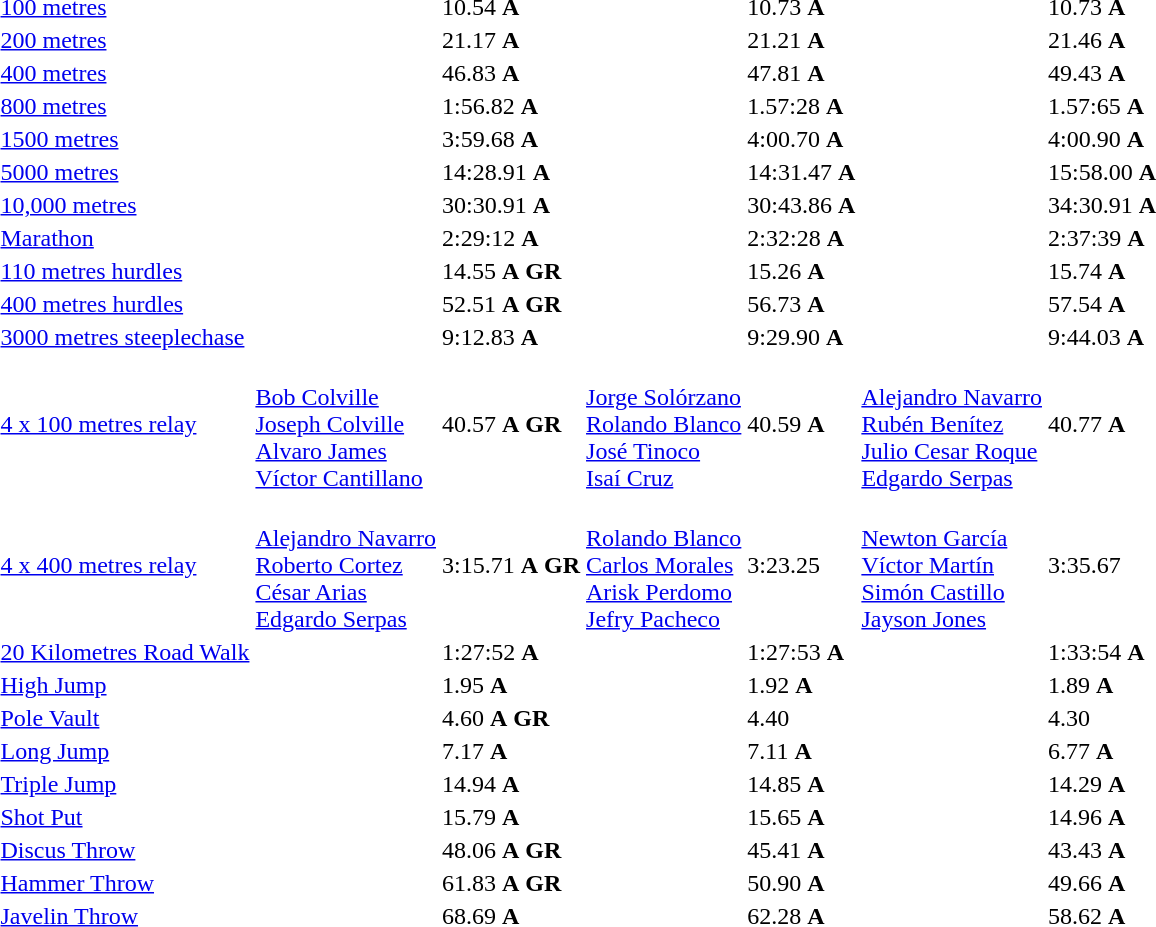<table>
<tr>
<td><a href='#'>100 metres</a></td>
<td></td>
<td>10.54 <strong>A</strong></td>
<td></td>
<td>10.73 <strong>A</strong></td>
<td></td>
<td>10.73 <strong>A</strong></td>
</tr>
<tr>
<td><a href='#'>200 metres</a></td>
<td></td>
<td>21.17 <strong>A</strong></td>
<td></td>
<td>21.21 <strong>A</strong></td>
<td></td>
<td>21.46 <strong>A</strong></td>
</tr>
<tr>
<td><a href='#'>400 metres</a></td>
<td></td>
<td>46.83 <strong>A</strong></td>
<td></td>
<td>47.81 <strong>A</strong></td>
<td></td>
<td>49.43 <strong>A</strong></td>
</tr>
<tr>
<td><a href='#'>800 metres</a></td>
<td></td>
<td>1:56.82 <strong>A</strong></td>
<td></td>
<td>1.57:28 <strong>A</strong></td>
<td></td>
<td>1.57:65 <strong>A</strong></td>
</tr>
<tr>
<td><a href='#'>1500 metres</a></td>
<td></td>
<td>3:59.68 <strong>A</strong></td>
<td></td>
<td>4:00.70 <strong>A</strong></td>
<td></td>
<td>4:00.90 <strong>A</strong></td>
</tr>
<tr>
<td><a href='#'>5000 metres</a></td>
<td></td>
<td>14:28.91 <strong>A</strong></td>
<td></td>
<td>14:31.47 <strong>A</strong></td>
<td></td>
<td>15:58.00 <strong>A</strong></td>
</tr>
<tr>
<td><a href='#'>10,000 metres</a></td>
<td></td>
<td>30:30.91 <strong>A</strong></td>
<td></td>
<td>30:43.86 <strong>A</strong></td>
<td></td>
<td>34:30.91 <strong>A</strong></td>
</tr>
<tr>
<td><a href='#'>Marathon</a></td>
<td></td>
<td>2:29:12 <strong>A</strong></td>
<td></td>
<td>2:32:28 <strong>A</strong></td>
<td></td>
<td>2:37:39 <strong>A</strong></td>
</tr>
<tr>
<td><a href='#'>110 metres hurdles</a></td>
<td></td>
<td>14.55 <strong>A</strong> <strong>GR</strong></td>
<td></td>
<td>15.26 <strong>A</strong></td>
<td></td>
<td>15.74 <strong>A</strong></td>
</tr>
<tr>
<td><a href='#'>400 metres hurdles</a></td>
<td></td>
<td>52.51 <strong>A</strong> <strong>GR</strong></td>
<td></td>
<td>56.73 <strong>A</strong></td>
<td></td>
<td>57.54 <strong>A</strong></td>
</tr>
<tr>
<td><a href='#'>3000 metres steeplechase</a></td>
<td></td>
<td>9:12.83 <strong>A</strong></td>
<td></td>
<td>9:29.90 <strong>A</strong></td>
<td></td>
<td>9:44.03 <strong>A</strong></td>
</tr>
<tr>
<td><a href='#'>4 x 100 metres relay</a></td>
<td> <br> <a href='#'>Bob Colville</a><br> <a href='#'>Joseph Colville</a> <br> <a href='#'>Alvaro James</a> <br> <a href='#'>Víctor Cantillano</a></td>
<td>40.57 <strong>A</strong> <strong>GR</strong></td>
<td> <br> <a href='#'>Jorge Solórzano</a> <br> <a href='#'>Rolando Blanco</a> <br> <a href='#'>José Tinoco</a> <br> <a href='#'>Isaí Cruz</a></td>
<td>40.59 <strong>A</strong></td>
<td> <br> <a href='#'>Alejandro Navarro</a> <br> <a href='#'>Rubén Benítez</a> <br> <a href='#'>Julio Cesar Roque</a><br> <a href='#'>Edgardo Serpas</a></td>
<td>40.77 <strong>A</strong></td>
</tr>
<tr>
<td><a href='#'>4 x 400 metres relay</a></td>
<td> <br> <a href='#'>Alejandro Navarro</a> <br> <a href='#'>Roberto Cortez</a> <br> <a href='#'>César Arias</a> <br> <a href='#'>Edgardo Serpas</a></td>
<td>3:15.71 <strong>A</strong> <strong>GR</strong></td>
<td> <br> <a href='#'>Rolando Blanco</a> <br> <a href='#'>Carlos Morales</a> <br> <a href='#'>Arisk Perdomo</a> <br> <a href='#'>Jefry Pacheco</a></td>
<td>3:23.25</td>
<td> <br> <a href='#'>Newton García</a> <br> <a href='#'>Víctor Martín</a> <br> <a href='#'>Simón Castillo</a> <br> <a href='#'>Jayson Jones</a></td>
<td>3:35.67</td>
</tr>
<tr>
<td><a href='#'>20 Kilometres Road Walk</a></td>
<td></td>
<td>1:27:52 <strong>A</strong></td>
<td></td>
<td>1:27:53 <strong>A</strong></td>
<td></td>
<td>1:33:54 <strong>A</strong></td>
</tr>
<tr>
<td><a href='#'>High Jump</a></td>
<td></td>
<td>1.95 <strong>A</strong></td>
<td></td>
<td>1.92 <strong>A</strong></td>
<td></td>
<td>1.89 <strong>A</strong></td>
</tr>
<tr>
<td><a href='#'>Pole Vault</a></td>
<td></td>
<td>4.60 <strong>A</strong> <strong>GR</strong></td>
<td></td>
<td>4.40</td>
<td></td>
<td>4.30</td>
</tr>
<tr>
<td><a href='#'>Long Jump</a></td>
<td></td>
<td>7.17 <strong>A</strong></td>
<td></td>
<td>7.11 <strong>A</strong></td>
<td></td>
<td>6.77 <strong>A</strong></td>
</tr>
<tr>
<td><a href='#'>Triple Jump</a></td>
<td></td>
<td>14.94 <strong>A</strong></td>
<td></td>
<td>14.85 <strong>A</strong></td>
<td></td>
<td>14.29 <strong>A</strong></td>
</tr>
<tr>
<td><a href='#'>Shot Put</a></td>
<td></td>
<td>15.79 <strong>A</strong></td>
<td></td>
<td>15.65 <strong>A</strong></td>
<td></td>
<td>14.96 <strong>A</strong></td>
</tr>
<tr>
<td><a href='#'>Discus Throw</a></td>
<td></td>
<td>48.06 <strong>A</strong> <strong>GR</strong></td>
<td></td>
<td>45.41 <strong>A</strong></td>
<td></td>
<td>43.43 <strong>A</strong></td>
</tr>
<tr>
<td><a href='#'>Hammer Throw</a></td>
<td></td>
<td>61.83 <strong>A</strong> <strong>GR</strong></td>
<td></td>
<td>50.90 <strong>A</strong></td>
<td></td>
<td>49.66 <strong>A</strong></td>
</tr>
<tr>
<td><a href='#'>Javelin Throw</a></td>
<td></td>
<td>68.69 <strong>A</strong></td>
<td></td>
<td>62.28 <strong>A</strong></td>
<td></td>
<td>58.62 <strong>A</strong></td>
</tr>
</table>
